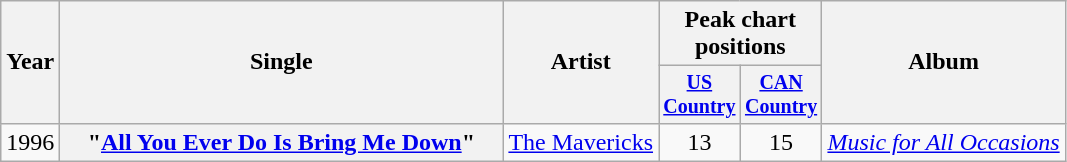<table class="wikitable plainrowheaders" style="text-align:center;">
<tr>
<th rowspan="2">Year</th>
<th rowspan="2" style="width:18em;">Single</th>
<th rowspan="2">Artist</th>
<th colspan="2">Peak chart<br>positions</th>
<th rowspan="2">Album</th>
</tr>
<tr style="font-size:smaller;">
<th width="45"><a href='#'>US Country</a></th>
<th width="45"><a href='#'>CAN Country</a></th>
</tr>
<tr>
<td>1996</td>
<th scope="row">"<a href='#'>All You Ever Do Is Bring Me Down</a>"</th>
<td><a href='#'>The Mavericks</a></td>
<td>13</td>
<td>15</td>
<td align="left"><em><a href='#'>Music for All Occasions</a></em></td>
</tr>
</table>
